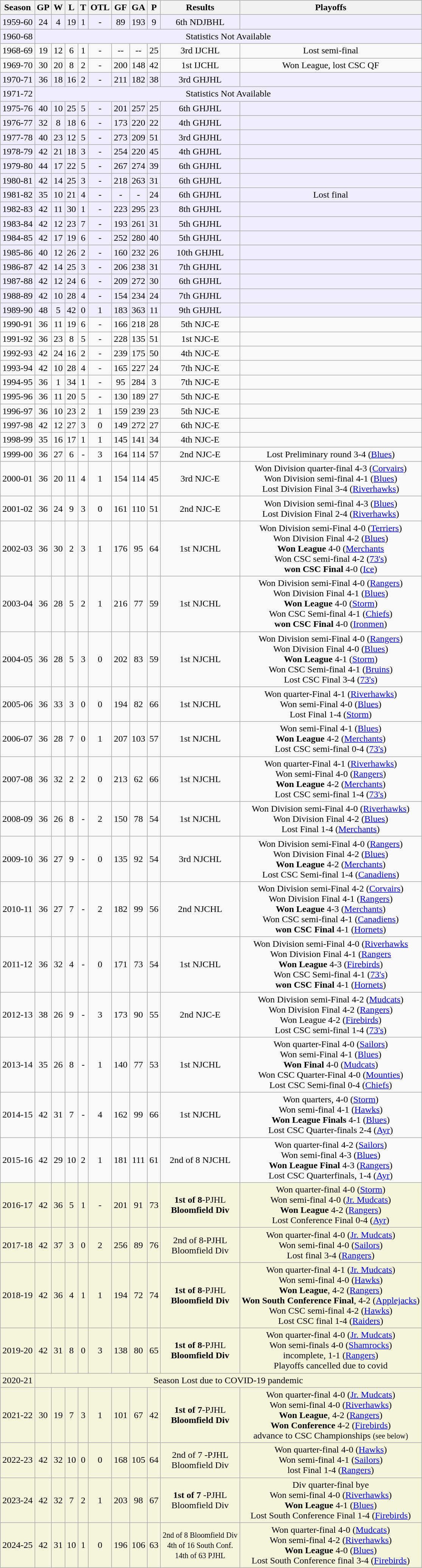<table class="wikitable" style="text-align:center">
<tr>
<th>Season</th>
<th>GP</th>
<th>W</th>
<th>L</th>
<th>T</th>
<th>OTL</th>
<th>GF</th>
<th>GA</th>
<th>P</th>
<th>Results</th>
<th>Playoffs</th>
</tr>
<tr bgcolor="#eeeeff">
<td>1959-60</td>
<td>24</td>
<td>4</td>
<td>19</td>
<td>1</td>
<td>-</td>
<td>89</td>
<td>193</td>
<td>9</td>
<td>6th NDJBHL</td>
<td></td>
</tr>
<tr bgcolor="#eeeeff">
<td>1960-68</td>
<td colspan="11">Statistics Not Available</td>
</tr>
<tr>
<td>1968-69</td>
<td>19</td>
<td>12</td>
<td>6</td>
<td>1</td>
<td>-</td>
<td>--</td>
<td>--</td>
<td>25</td>
<td>3rd IJCHL</td>
<td>Lost semi-final</td>
</tr>
<tr>
<td>1969-70</td>
<td>30</td>
<td>20</td>
<td>8</td>
<td>2</td>
<td>-</td>
<td>200</td>
<td>148</td>
<td>42</td>
<td>1st IJCHL</td>
<td>Won League, lost CSC QF</td>
</tr>
<tr bgcolor="#eeeeff">
<td>1970-71</td>
<td>36</td>
<td>18</td>
<td>16</td>
<td>2</td>
<td>-</td>
<td>211</td>
<td>182</td>
<td>38</td>
<td>3rd GHJHL</td>
<td></td>
</tr>
<tr bgcolor="#eeeeff">
<td>1971-72</td>
<td colspan="11">Statistics Not Available</td>
</tr>
<tr bgcolor="#eeeeff">
<td>1975-76</td>
<td>40</td>
<td>10</td>
<td>25</td>
<td>5</td>
<td>-</td>
<td>201</td>
<td>257</td>
<td>25</td>
<td>6th GHJHL</td>
<td></td>
</tr>
<tr bgcolor="#eeeeff">
<td>1976-77</td>
<td>32</td>
<td>8</td>
<td>18</td>
<td>6</td>
<td>-</td>
<td>173</td>
<td>220</td>
<td>22</td>
<td>4th GHJHL</td>
<td></td>
</tr>
<tr bgcolor="#eeeeff">
<td>1977-78</td>
<td>40</td>
<td>23</td>
<td>12</td>
<td>5</td>
<td>-</td>
<td>273</td>
<td>209</td>
<td>51</td>
<td>3rd GHJHL</td>
<td></td>
</tr>
<tr bgcolor="#eeeeff">
<td>1978-79</td>
<td>42</td>
<td>21</td>
<td>18</td>
<td>3</td>
<td>-</td>
<td>254</td>
<td>220</td>
<td>45</td>
<td>4th GHJHL</td>
<td></td>
</tr>
<tr bgcolor="#eeeeff">
<td>1979-80</td>
<td>44</td>
<td>17</td>
<td>22</td>
<td>5</td>
<td>-</td>
<td>267</td>
<td>274</td>
<td>39</td>
<td>6th GHJHL</td>
<td></td>
</tr>
<tr bgcolor="#eeeeff">
<td>1980-81</td>
<td>42</td>
<td>14</td>
<td>25</td>
<td>3</td>
<td>-</td>
<td>218</td>
<td>263</td>
<td>31</td>
<td>6th GHJHL</td>
<td></td>
</tr>
<tr bgcolor="#eeeeff">
<td>1981-82</td>
<td>35</td>
<td>10</td>
<td>21</td>
<td>4</td>
<td>-</td>
<td>-</td>
<td>-</td>
<td>24</td>
<td>6th GHJHL</td>
<td>Lost final</td>
</tr>
<tr bgcolor="#eeeeff">
<td>1982-83</td>
<td>42</td>
<td>11</td>
<td>30</td>
<td>1</td>
<td>-</td>
<td>223</td>
<td>295</td>
<td>23</td>
<td>8th GHJHL</td>
<td></td>
</tr>
<tr bgcolor="#eeeeff">
<td>1983-84</td>
<td>42</td>
<td>12</td>
<td>23</td>
<td>7</td>
<td>-</td>
<td>193</td>
<td>261</td>
<td>31</td>
<td>5th GHJHL</td>
<td></td>
</tr>
<tr bgcolor="#eeeeff">
<td>1984-85</td>
<td>42</td>
<td>17</td>
<td>19</td>
<td>6</td>
<td>-</td>
<td>252</td>
<td>280</td>
<td>40</td>
<td>5th GHJHL</td>
<td></td>
</tr>
<tr bgcolor="#eeeeff">
<td>1985-86</td>
<td>40</td>
<td>12</td>
<td>26</td>
<td>2</td>
<td>-</td>
<td>160</td>
<td>232</td>
<td>26</td>
<td>10th GHJHL</td>
<td></td>
</tr>
<tr bgcolor="#eeeeff">
<td>1986-87</td>
<td>42</td>
<td>14</td>
<td>25</td>
<td>3</td>
<td>-</td>
<td>206</td>
<td>238</td>
<td>31</td>
<td>7th GHJHL</td>
<td></td>
</tr>
<tr bgcolor="#eeeeff">
<td>1987-88</td>
<td>42</td>
<td>12</td>
<td>24</td>
<td>6</td>
<td>-</td>
<td>209</td>
<td>272</td>
<td>30</td>
<td>6th GHJHL</td>
<td></td>
</tr>
<tr bgcolor="#eeeeff">
<td>1988-89</td>
<td>42</td>
<td>10</td>
<td>28</td>
<td>4</td>
<td>-</td>
<td>154</td>
<td>234</td>
<td>24</td>
<td>7th GHJHL</td>
<td></td>
</tr>
<tr bgcolor="#eeeeff">
<td>1989-90</td>
<td>48</td>
<td>5</td>
<td>42</td>
<td>0</td>
<td>1</td>
<td>183</td>
<td>363</td>
<td>11</td>
<td>9th GHJHL</td>
<td></td>
</tr>
<tr>
<td>1990-91</td>
<td>36</td>
<td>11</td>
<td>19</td>
<td>6</td>
<td>-</td>
<td>166</td>
<td>218</td>
<td>28</td>
<td>5th NJC-E</td>
<td></td>
</tr>
<tr>
<td>1991-92</td>
<td>36</td>
<td>23</td>
<td>8</td>
<td>5</td>
<td>-</td>
<td>228</td>
<td>135</td>
<td>51</td>
<td>1st NJC-E</td>
<td></td>
</tr>
<tr>
<td>1992-93</td>
<td>42</td>
<td>24</td>
<td>16</td>
<td>2</td>
<td>-</td>
<td>239</td>
<td>175</td>
<td>50</td>
<td>4th NJC-E</td>
<td></td>
</tr>
<tr>
<td>1993-94</td>
<td>42</td>
<td>10</td>
<td>28</td>
<td>4</td>
<td>-</td>
<td>165</td>
<td>227</td>
<td>24</td>
<td>7th NJC-E</td>
<td></td>
</tr>
<tr>
<td>1994-95</td>
<td>36</td>
<td>1</td>
<td>34</td>
<td>1</td>
<td>-</td>
<td>95</td>
<td>284</td>
<td>3</td>
<td>7th NJC-E</td>
<td></td>
</tr>
<tr>
<td>1995-96</td>
<td>36</td>
<td>11</td>
<td>20</td>
<td>5</td>
<td>-</td>
<td>130</td>
<td>189</td>
<td>27</td>
<td>5th NJC-E</td>
<td></td>
</tr>
<tr>
<td>1996-97</td>
<td>36</td>
<td>10</td>
<td>23</td>
<td>2</td>
<td>1</td>
<td>159</td>
<td>239</td>
<td>23</td>
<td>5th NJC-E</td>
<td></td>
</tr>
<tr>
<td>1997-98</td>
<td>42</td>
<td>12</td>
<td>27</td>
<td>3</td>
<td>0</td>
<td>149</td>
<td>272</td>
<td>27</td>
<td>6th NJC-E</td>
<td></td>
</tr>
<tr>
<td>1998-99</td>
<td>35</td>
<td>16</td>
<td>17</td>
<td>1</td>
<td>1</td>
<td>145</td>
<td>141</td>
<td>34</td>
<td>4th NJC-E</td>
<td></td>
</tr>
<tr>
<td>1999-00</td>
<td>36</td>
<td>27</td>
<td>6</td>
<td>-</td>
<td>3</td>
<td>164</td>
<td>114</td>
<td>57</td>
<td>2nd NJC-E</td>
<td>Lost Preliminary round 3-4 (<a href='#'>Blues</a>)</td>
</tr>
<tr>
<td>2000-01</td>
<td>36</td>
<td>20</td>
<td>11</td>
<td>4</td>
<td>1</td>
<td>154</td>
<td>114</td>
<td>45</td>
<td>3rd NJC-E</td>
<td>Won Division quarter-final 4-3 (<a href='#'>Corvairs</a>)<br>Won Division semi-final 4-1 (<a href='#'>Blues</a>)<br>Lost Division Final 3-4 (<a href='#'>Riverhawks</a>)</td>
</tr>
<tr>
<td>2001-02</td>
<td>36</td>
<td>24</td>
<td>9</td>
<td>3</td>
<td>0</td>
<td>161</td>
<td>110</td>
<td>51</td>
<td>2nd NJC-E</td>
<td>Won Division semi-final 4-3 (<a href='#'>Blues</a>)<br>Lost Division Final 2-4 (<a href='#'>Riverhawks</a>)</td>
</tr>
<tr>
<td>2002-03</td>
<td>36</td>
<td>30</td>
<td>2</td>
<td>3</td>
<td>1</td>
<td>176</td>
<td>95</td>
<td>64</td>
<td>1st NJCHL</td>
<td>Won Division semi-Final 4-0 (<a href='#'>Terriers</a>)<br>Won Division Final 4-2 (<a href='#'>Blues</a>)<br><strong>Won League</strong> 4-0 (<a href='#'>Merchants</a><br>Won CSC semi-final 4-2 (<a href='#'>73's</a>)<br><strong>won CSC Final</strong> 4-0 (<a href='#'>Ice</a>)</td>
</tr>
<tr>
<td>2003-04</td>
<td>36</td>
<td>28</td>
<td>5</td>
<td>2</td>
<td>1</td>
<td>216</td>
<td>77</td>
<td>59</td>
<td>1st NJCHL</td>
<td>Won Division semi-Final 4-0 (<a href='#'>Rangers</a>)<br>Won Division Final 4-1 (<a href='#'>Blues</a>)<br><strong>Won League</strong> 4-0 (<a href='#'>Storm</a>)<br>Won CSC Semi-final 4-1 (<a href='#'>Chiefs</a>)<br><strong>won CSC Final</strong> 4-0 (<a href='#'>Ironmen</a>)</td>
</tr>
<tr>
<td>2004-05</td>
<td>36</td>
<td>28</td>
<td>5</td>
<td>3</td>
<td>0</td>
<td>202</td>
<td>83</td>
<td>59</td>
<td>1st NJCHL</td>
<td>Won Division semi-Final 4-0 (<a href='#'>Rangers</a>)<br>Won Division Final 4-0 (<a href='#'>Blues</a>)<br><strong>Won League</strong> 4-1 (<a href='#'>Storm</a>)<br>Won CSC Semi-final 4-1 (<a href='#'>Bruins</a>)<br>Lost CSC Final 3-4 (<a href='#'>73's</a>)</td>
</tr>
<tr>
<td>2005-06</td>
<td>36</td>
<td>33</td>
<td>3</td>
<td>0</td>
<td>0</td>
<td>194</td>
<td>82</td>
<td>66</td>
<td>1st NJCHL</td>
<td>Won quarter-Final 4-1 (<a href='#'>Riverhawks</a>)<br>Won semi-Final 4-0 (<a href='#'>Blues</a>)<br>Lost Final 1-4 (<a href='#'>Storm</a>)</td>
</tr>
<tr>
<td>2006-07</td>
<td>36</td>
<td>28</td>
<td>7</td>
<td>0</td>
<td>1</td>
<td>207</td>
<td>103</td>
<td>57</td>
<td>1st NJCHL</td>
<td>Won semi-Final 4-1 (<a href='#'>Blues</a>)<br><strong>Won League</strong> 4-2 (<a href='#'>Merchants</a>)<br>Lost CSC semi-final 0-4 (<a href='#'>73's</a>)</td>
</tr>
<tr>
<td>2007-08</td>
<td>36</td>
<td>32</td>
<td>2</td>
<td>2</td>
<td>0</td>
<td>213</td>
<td>62</td>
<td>66</td>
<td>1st NJCHL</td>
<td>Won quarter-Final 4-1 (<a href='#'>Riverhawks</a>)<br>Won semi-Final 4-0 (<a href='#'>Rangers</a>)<br><strong>Won League</strong> 4-2 (<a href='#'>Merchants</a>)<br>Lost CSC semi-final 1-4 (<a href='#'>73's</a>)</td>
</tr>
<tr>
<td>2008-09</td>
<td>36</td>
<td>26</td>
<td>8</td>
<td>-</td>
<td>2</td>
<td>150</td>
<td>78</td>
<td>54</td>
<td>1st NJCHL</td>
<td>Won Division semi-Final 4-0 (<a href='#'>Riverhawks</a>)<br>Won Division Final 4-2 (<a href='#'>Blues</a>)<br>Lost Final 1-4 (<a href='#'>Merchants</a>)</td>
</tr>
<tr>
<td>2009-10</td>
<td>36</td>
<td>27</td>
<td>9</td>
<td>-</td>
<td>0</td>
<td>135</td>
<td>92</td>
<td>54</td>
<td>3rd NJCHL</td>
<td>Won Division semi-Final 4-0 (<a href='#'>Rangers</a>)<br>Won Division Final 4-2 (<a href='#'>Blues</a>)<br><strong>Won League</strong> 4-2 (<a href='#'>Merchants</a>)<br>Lost CSC Semi-final 1-4 (<a href='#'>Canadiens</a>)</td>
</tr>
<tr>
<td>2010-11</td>
<td>36</td>
<td>27</td>
<td>7</td>
<td>-</td>
<td>2</td>
<td>182</td>
<td>99</td>
<td>56</td>
<td>2nd NJCHL</td>
<td>Won Division semi-Final 4-2 (<a href='#'>Corvairs</a>)<br>Won Division Final 4-1 (<a href='#'>Rangers</a>)<br><strong>Won League</strong> 4-3 (<a href='#'>Merchants</a>)<br>Won CSC semi-final 4-1 (<a href='#'>Canadiens</a>)<br><strong>won CSC Final</strong> 4-1 (<a href='#'>Hornets</a>)</td>
</tr>
<tr>
<td>2011-12</td>
<td>36</td>
<td>32</td>
<td>4</td>
<td>-</td>
<td>0</td>
<td>171</td>
<td>73</td>
<td>54</td>
<td>1st NJCHL</td>
<td>Won Division semi-Final 4-0 (<a href='#'>Riverhawks</a><br>Won Division Final 4-1 (<a href='#'>Rangers</a><br><strong>Won League</strong> 4-3 (<a href='#'>Firebirds</a>)<br>Won CSC Semi-final 4-1 (<a href='#'>73's</a>)<br><strong>won CSC Final</strong> 4-1 (<a href='#'>Hornets</a>)</td>
</tr>
<tr>
<td>2012-13</td>
<td>38</td>
<td>26</td>
<td>9</td>
<td>-</td>
<td>3</td>
<td>173</td>
<td>90</td>
<td>55</td>
<td>2nd NJC-E</td>
<td>Won Division semi-Final 4-2 (<a href='#'>Mudcats</a>)<br>Won Division Final 4-2 (<a href='#'>Rangers</a>)<br> Won League 4-2 (<a href='#'>Firebirds</a>)<br>Lost CSC semi-final 1-4 (<a href='#'>73's</a>)</td>
</tr>
<tr>
<td>2013-14</td>
<td>35</td>
<td>26</td>
<td>8</td>
<td>-</td>
<td>1</td>
<td>140</td>
<td>77</td>
<td>53</td>
<td>1st NJCHL</td>
<td>Won quarter-Final 4-0 (<a href='#'>Sailors</a>)<br>Won semi-Final 4-1 (<a href='#'>Blues</a>)<br><strong>Won Final</strong> 4-0 (<a href='#'>Mudcats</a>)<br>Won CSC Quarter-Final 4-0 (<a href='#'>Mounties</a>)<br>Lost CSC Semi-final 0-4 (<a href='#'>Chiefs</a>)</td>
</tr>
<tr>
<td>2014-15</td>
<td>42</td>
<td>31</td>
<td>7</td>
<td>-</td>
<td>4</td>
<td>162</td>
<td>99</td>
<td>66</td>
<td>1st NJCHL</td>
<td>Won quarters, 4-0 (<a href='#'>Storm</a>) <br>Won semi-final 4-1 (<a href='#'>Hawks</a>)<br><strong>Won League Finals</strong> 4-1 (<a href='#'>Blues</a>)<br>Lost CSC Quarter-finals 2-4 (<a href='#'>Ayr</a>)</td>
</tr>
<tr>
<td>2015-16</td>
<td>42</td>
<td>29</td>
<td>10</td>
<td>2</td>
<td>1</td>
<td>181</td>
<td>111</td>
<td>61</td>
<td>2nd of 8 NJCHL</td>
<td>Won quarter-final  4-2 (<a href='#'>Sailors</a>)<br>Won semi-final 4-3 (<a href='#'>Blues</a>)<br><strong>Won League Final</strong> 4-3 (<a href='#'>Rangers</a>)<br>Lost CSC Quarterfinals, 1-4 (<a href='#'>Ayr</a>)</td>
</tr>
<tr bgcolor=beige>
<td>2016-17</td>
<td>42</td>
<td>36</td>
<td>5</td>
<td>1</td>
<td>-</td>
<td>201</td>
<td>91</td>
<td>73</td>
<td><strong>1st of 8</strong>-PJHL <br><strong>Bloomfield Div</strong></td>
<td>Won quarter-final  4-0 (<a href='#'>Storm</a>)<br> Won semi-final 4-0 (<a href='#'>Jr. Mudcats</a>)<br><strong>Won League</strong> 4-2 (<a href='#'>Rangers</a>)<br>Lost Conference Final 0-4 (<a href='#'>Ayr</a>)</td>
</tr>
<tr bgcolor=beige>
<td>2017-18</td>
<td>42</td>
<td>37</td>
<td>3</td>
<td>0</td>
<td>2</td>
<td>256</td>
<td>89</td>
<td>76</td>
<td>2nd of 8-PJHL <br>Bloomfield Div</td>
<td>Won quarter-final  4-0 (<a href='#'>Jr. Mudcats</a>)<br>Won semi-final 4-0 (<a href='#'>Sailors</a>)<br>Lost final 3-4 (<a href='#'>Rangers</a>)</td>
</tr>
<tr bgcolor=beige>
<td>2018-19</td>
<td>42</td>
<td>36</td>
<td>4</td>
<td>1</td>
<td>1</td>
<td>194</td>
<td>72</td>
<td>74</td>
<td><strong>1st of 8</strong>-PJHL <br><strong>Bloomfield Div</strong></td>
<td>Won quarter-final  4-1 (<a href='#'>Jr. Mudcats</a>)<br>Won semi-final 4-0 (<a href='#'>Hawks</a>)<br><strong>Won League</strong>, 4-2 (<a href='#'>Rangers</a>)<br><strong>Won South Conference Final</strong>, 4-2 (<a href='#'>Applejacks</a>)<br>Won CSC semi-final 4-2 (<a href='#'>Hawks</a>)<br>Lost CSC final 1-4 (<a href='#'>Raiders</a>)</td>
</tr>
<tr bgcolor=beige>
<td>2019-20</td>
<td>42</td>
<td>31</td>
<td>8</td>
<td>0</td>
<td>3</td>
<td>138</td>
<td>80</td>
<td>65</td>
<td><strong>1st of 8</strong>-PJHL <br><strong>Bloomfield Div</strong></td>
<td>Won quarter-final 4-0 (<a href='#'>Jr. Mudcats</a>)<br> Won semi-finals 4-0 (<a href='#'>Shamrocks</a>)<br>incomplete, 1-1 (<a href='#'>Rangers</a>)<br>Playoffs cancelled due to covid</td>
</tr>
<tr bgcolor="beige">
<td>2020-21</td>
<td colspan="10">Season Lost due to COVID-19 pandemic</td>
</tr>
<tr bgcolor=beige>
<td>2021-22</td>
<td>30</td>
<td>19</td>
<td>7</td>
<td>3</td>
<td>1</td>
<td>101</td>
<td>67</td>
<td>42</td>
<td><strong>1st of 7</strong>-PJHL <br><strong>Bloomfield Div</strong></td>
<td>Won quarter-final  4-0 (<a href='#'>Jr. Mudcats</a>)<br> Won semi-final 4-0 (<a href='#'>Riverhawks</a>)<br><strong>Won League</strong>, 4-2 (<a href='#'>Rangers</a>)<br><strong>Won Conference</strong> 4-2 (<a href='#'>Firebirds</a>)<br>advance to CSC Championships <small>(see below)</small></td>
</tr>
<tr bgcolor=beige>
<td>2022-23</td>
<td>42</td>
<td>32</td>
<td>10</td>
<td>0</td>
<td>0</td>
<td>168</td>
<td>105</td>
<td>64</td>
<td>2nd of 7 -PJHL <br>Bloomfield Div</td>
<td>Won quarter-final  4-0 (<a href='#'>Hawks</a>)<br> Won semi-final 4-1 (<a href='#'>Sailors</a>)<br>lost Final 1-4 (<a href='#'>Rangers</a>)</td>
</tr>
<tr bgcolor=beige>
<td>2023-24</td>
<td>42</td>
<td>32</td>
<td>7</td>
<td>2</td>
<td>1</td>
<td>203</td>
<td>98</td>
<td>67</td>
<td><strong>1st of 7</strong> -PJHL <br>Bloomfield Div</td>
<td>Div quarter-final bye<br>Won semi-final 4-0 (<a href='#'>Riverhawks</a>)<br><strong>Won League</strong> 4-1 (<a href='#'>Blues</a>)<br>Lost South Conference Final 1-4 (<a href='#'>Firebirds</a>)</td>
</tr>
<tr bgcolor=beige>
<td>2024-25</td>
<td>42</td>
<td>31</td>
<td>10</td>
<td>1</td>
<td>0</td>
<td>196</td>
<td>106</td>
<td>63</td>
<td><small>2nd of 8 Bloomfield Div<br>4th of 16 South Conf.<br>14th of 63 PJHL</small></td>
<td>Won quarter-final 4-0 (<a href='#'>Mudcats</a>)<br>Won semi-final 4-2 (<a href='#'>Riverhawks</a>)<br><strong>Won League</strong> 4-0 (<a href='#'>Blues</a>)<br>Lost South Conference final 3-4 (<a href='#'>Firebirds</a>)</td>
</tr>
</table>
